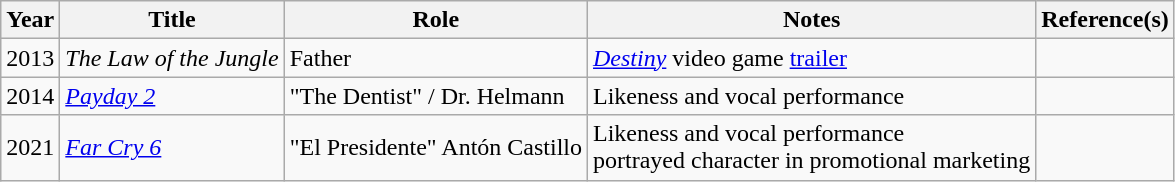<table class="wikitable unsortable">
<tr>
<th scope="col">Year</th>
<th scope="col">Title</th>
<th scope="col">Role</th>
<th scope="col" class="unsortable">Notes</th>
<th scope="col" class="unsortable">Reference(s)</th>
</tr>
<tr>
<td>2013</td>
<td><em>The Law of the Jungle</em></td>
<td>Father</td>
<td><em><a href='#'>Destiny</a></em> video game <a href='#'>trailer</a></td>
<td></td>
</tr>
<tr>
<td>2014</td>
<td><em><a href='#'>Payday 2</a></em></td>
<td>"The Dentist" / Dr. Helmann</td>
<td>Likeness and vocal performance</td>
<td></td>
</tr>
<tr>
<td>2021</td>
<td><em><a href='#'>Far Cry 6</a></em></td>
<td>"El Presidente" Antón Castillo</td>
<td>Likeness and vocal performance<br>portrayed character in promotional marketing</td>
<td></td>
</tr>
</table>
